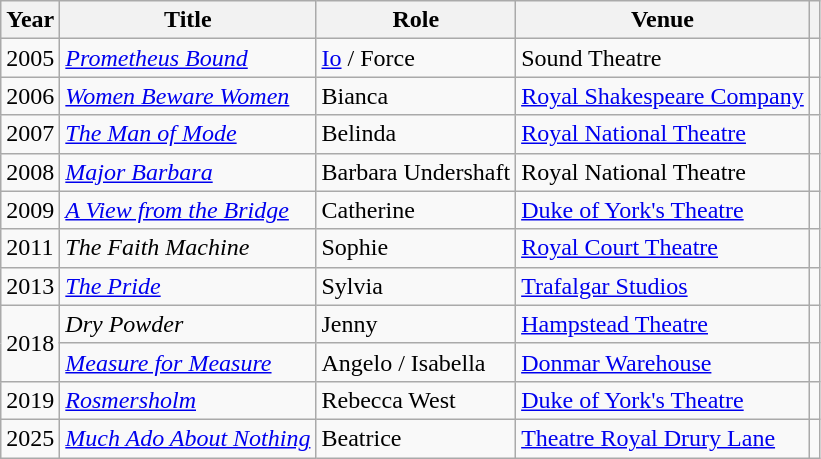<table class="wikitable sortable">
<tr>
<th>Year</th>
<th>Title</th>
<th>Role</th>
<th>Venue</th>
<th class="unsortable"></th>
</tr>
<tr>
<td>2005</td>
<td><em><a href='#'>Prometheus Bound</a></em></td>
<td><a href='#'>Io</a> / Force</td>
<td>Sound Theatre</td>
<td></td>
</tr>
<tr>
<td>2006</td>
<td><em><a href='#'>Women Beware Women</a></em></td>
<td>Bianca</td>
<td><a href='#'>Royal Shakespeare Company</a></td>
<td></td>
</tr>
<tr>
<td>2007</td>
<td><em><a href='#'>The Man of Mode</a></em></td>
<td>Belinda</td>
<td><a href='#'>Royal National Theatre</a></td>
<td></td>
</tr>
<tr>
<td>2008</td>
<td><em><a href='#'>Major Barbara</a></em></td>
<td>Barbara Undershaft</td>
<td>Royal National Theatre</td>
<td></td>
</tr>
<tr>
<td>2009</td>
<td><em><a href='#'>A View from the Bridge</a></em></td>
<td>Catherine</td>
<td><a href='#'>Duke of York's Theatre</a></td>
<td></td>
</tr>
<tr>
<td>2011</td>
<td><em>The Faith Machine</em></td>
<td>Sophie</td>
<td><a href='#'>Royal Court Theatre</a></td>
<td></td>
</tr>
<tr>
<td>2013</td>
<td><em><a href='#'>The Pride</a></em></td>
<td>Sylvia</td>
<td><a href='#'>Trafalgar Studios</a></td>
<td></td>
</tr>
<tr>
<td rowspan="2">2018</td>
<td><em>Dry Powder</em></td>
<td>Jenny</td>
<td><a href='#'>Hampstead Theatre</a></td>
<td></td>
</tr>
<tr>
<td><em><a href='#'>Measure for Measure</a></em></td>
<td>Angelo / Isabella</td>
<td><a href='#'>Donmar Warehouse</a></td>
<td></td>
</tr>
<tr>
<td>2019</td>
<td><em><a href='#'>Rosmersholm</a></em></td>
<td>Rebecca West</td>
<td><a href='#'>Duke of York's Theatre</a></td>
<td></td>
</tr>
<tr>
<td>2025</td>
<td><em><a href='#'>Much Ado About Nothing</a></em></td>
<td>Beatrice</td>
<td><a href='#'>Theatre Royal Drury Lane</a></td>
<td></td>
</tr>
</table>
